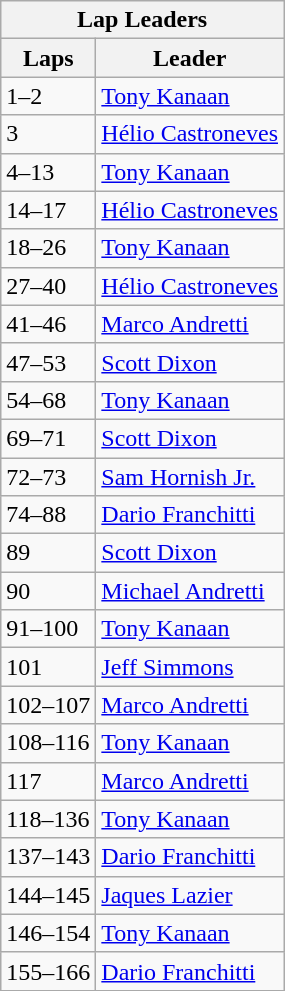<table class="wikitable">
<tr>
<th colspan=2>Lap Leaders</th>
</tr>
<tr>
<th>Laps</th>
<th>Leader</th>
</tr>
<tr>
<td>1–2</td>
<td><a href='#'>Tony Kanaan</a></td>
</tr>
<tr>
<td>3</td>
<td><a href='#'>Hélio Castroneves</a></td>
</tr>
<tr>
<td>4–13</td>
<td><a href='#'>Tony Kanaan</a></td>
</tr>
<tr>
<td>14–17</td>
<td><a href='#'>Hélio Castroneves</a></td>
</tr>
<tr>
<td>18–26</td>
<td><a href='#'>Tony Kanaan</a></td>
</tr>
<tr>
<td>27–40</td>
<td><a href='#'>Hélio Castroneves</a></td>
</tr>
<tr>
<td>41–46</td>
<td><a href='#'>Marco Andretti</a></td>
</tr>
<tr>
<td>47–53</td>
<td><a href='#'>Scott Dixon</a></td>
</tr>
<tr>
<td>54–68</td>
<td><a href='#'>Tony Kanaan</a></td>
</tr>
<tr>
<td>69–71</td>
<td><a href='#'>Scott Dixon</a></td>
</tr>
<tr>
<td>72–73</td>
<td><a href='#'>Sam Hornish Jr.</a></td>
</tr>
<tr>
<td>74–88</td>
<td><a href='#'>Dario Franchitti</a></td>
</tr>
<tr>
<td>89</td>
<td><a href='#'>Scott Dixon</a></td>
</tr>
<tr>
<td>90</td>
<td><a href='#'>Michael Andretti</a></td>
</tr>
<tr>
<td>91–100</td>
<td><a href='#'>Tony Kanaan</a></td>
</tr>
<tr>
<td>101</td>
<td><a href='#'>Jeff Simmons</a></td>
</tr>
<tr>
<td>102–107</td>
<td><a href='#'>Marco Andretti</a></td>
</tr>
<tr>
<td>108–116</td>
<td><a href='#'>Tony Kanaan</a></td>
</tr>
<tr>
<td>117</td>
<td><a href='#'>Marco Andretti</a></td>
</tr>
<tr>
<td>118–136</td>
<td><a href='#'>Tony Kanaan</a></td>
</tr>
<tr>
<td>137–143</td>
<td><a href='#'>Dario Franchitti</a></td>
</tr>
<tr>
<td>144–145</td>
<td><a href='#'>Jaques Lazier</a></td>
</tr>
<tr>
<td>146–154</td>
<td><a href='#'>Tony Kanaan</a></td>
</tr>
<tr>
<td>155–166</td>
<td><a href='#'>Dario Franchitti</a></td>
</tr>
</table>
